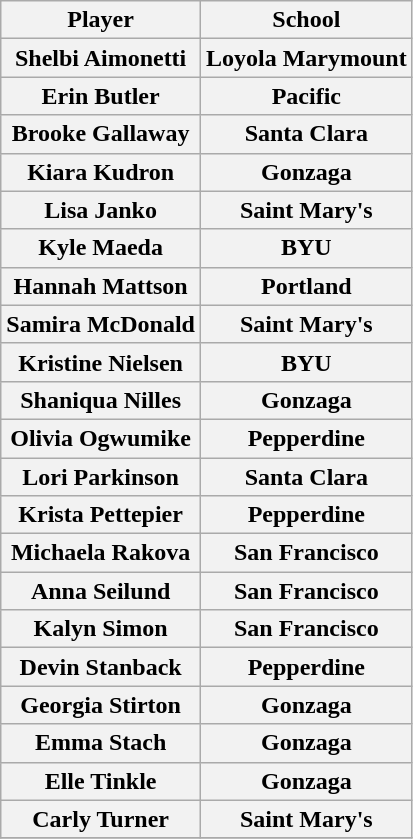<table class="wikitable">
<tr>
<th>Player</th>
<th>School</th>
</tr>
<tr>
<th>Shelbi Aimonetti</th>
<th>Loyola Marymount</th>
</tr>
<tr>
<th>Erin Butler</th>
<th>Pacific</th>
</tr>
<tr>
<th>Brooke Gallaway</th>
<th>Santa Clara</th>
</tr>
<tr>
<th>Kiara Kudron</th>
<th>Gonzaga</th>
</tr>
<tr>
<th>Lisa Janko</th>
<th>Saint Mary's</th>
</tr>
<tr>
<th>Kyle Maeda</th>
<th>BYU</th>
</tr>
<tr>
<th>Hannah Mattson</th>
<th>Portland</th>
</tr>
<tr>
<th>Samira McDonald</th>
<th>Saint Mary's</th>
</tr>
<tr>
<th>Kristine Nielsen</th>
<th>BYU</th>
</tr>
<tr>
<th>Shaniqua Nilles</th>
<th>Gonzaga</th>
</tr>
<tr>
<th>Olivia Ogwumike</th>
<th>Pepperdine</th>
</tr>
<tr>
<th>Lori Parkinson</th>
<th>Santa Clara</th>
</tr>
<tr>
<th>Krista Pettepier</th>
<th>Pepperdine</th>
</tr>
<tr>
<th>Michaela Rakova</th>
<th>San Francisco</th>
</tr>
<tr>
<th>Anna Seilund</th>
<th>San Francisco</th>
</tr>
<tr>
<th>Kalyn Simon</th>
<th>San Francisco</th>
</tr>
<tr>
<th>Devin Stanback</th>
<th>Pepperdine</th>
</tr>
<tr>
<th>Georgia Stirton</th>
<th>Gonzaga</th>
</tr>
<tr>
<th>Emma Stach</th>
<th>Gonzaga</th>
</tr>
<tr>
<th>Elle Tinkle</th>
<th>Gonzaga</th>
</tr>
<tr>
<th>Carly Turner</th>
<th>Saint Mary's</th>
</tr>
<tr>
</tr>
</table>
